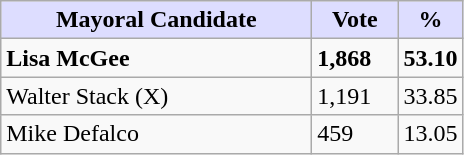<table class="wikitable">
<tr>
<th style="background:#ddf; width:200px;">Mayoral Candidate</th>
<th style="background:#ddf; width:50px;">Vote</th>
<th style="background:#ddf; width:30px;">%</th>
</tr>
<tr>
<td><strong>Lisa McGee</strong></td>
<td><strong>1,868</strong></td>
<td><strong>53.10</strong></td>
</tr>
<tr>
<td>Walter Stack (X)</td>
<td>1,191</td>
<td>33.85</td>
</tr>
<tr>
<td>Mike Defalco</td>
<td>459</td>
<td>13.05</td>
</tr>
</table>
